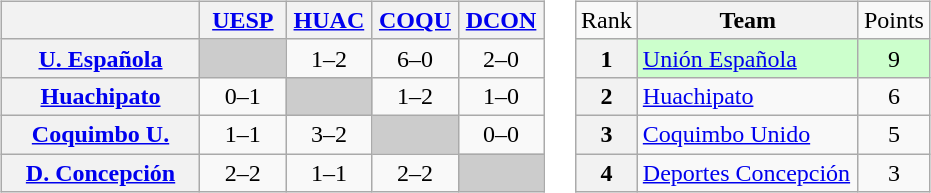<table>
<tr>
<td><br><table class="wikitable" style="text-align:center">
<tr>
<th width="125"> </th>
<th width="50"><a href='#'>UESP</a></th>
<th width="50"><a href='#'>HUAC</a></th>
<th width="50"><a href='#'>COQU</a></th>
<th width="50"><a href='#'>DCON</a></th>
</tr>
<tr>
<th><a href='#'>U. Española</a></th>
<td bgcolor="#CCCCCC"></td>
<td>1–2</td>
<td>6–0</td>
<td>2–0</td>
</tr>
<tr>
<th><a href='#'>Huachipato</a></th>
<td>0–1</td>
<td bgcolor="#CCCCCC"></td>
<td>1–2</td>
<td>1–0</td>
</tr>
<tr>
<th><a href='#'>Coquimbo U.</a></th>
<td>1–1</td>
<td>3–2</td>
<td bgcolor="#CCCCCC"></td>
<td>0–0</td>
</tr>
<tr>
<th><a href='#'>D. Concepción</a></th>
<td>2–2</td>
<td>1–1</td>
<td>2–2</td>
<td bgcolor="#CCCCCC"></td>
</tr>
</table>
</td>
<td><br><table class="wikitable" style="text-align: center;">
<tr>
<td>Rank</td>
<th width=140>Team</th>
<td>Points</td>
</tr>
<tr bgcolor="#ccffcc">
<th>1</th>
<td style="text-align: left;"><a href='#'>Unión Española</a></td>
<td>9</td>
</tr>
<tr>
<th>2</th>
<td style="text-align: left;"><a href='#'>Huachipato</a></td>
<td>6</td>
</tr>
<tr>
<th>3</th>
<td style="text-align: left;"><a href='#'>Coquimbo Unido</a></td>
<td>5</td>
</tr>
<tr>
<th>4</th>
<td style="text-align: left;"><a href='#'>Deportes Concepción</a></td>
<td>3</td>
</tr>
</table>
</td>
</tr>
</table>
